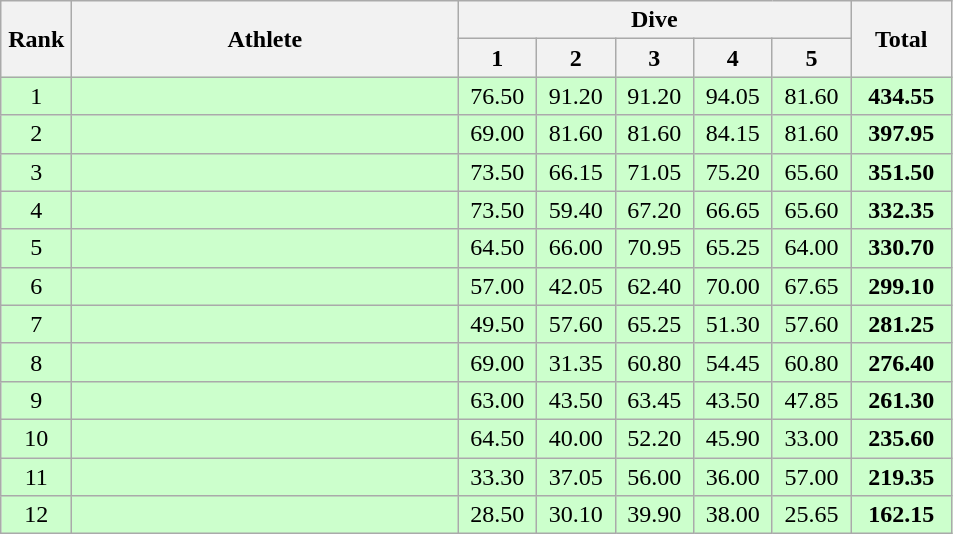<table class=wikitable style="text-align:center">
<tr>
<th rowspan="2" width=40>Rank</th>
<th rowspan="2" width=250>Athlete</th>
<th colspan="5">Dive</th>
<th rowspan="2" width=60>Total</th>
</tr>
<tr>
<th width=45>1</th>
<th width=45>2</th>
<th width=45>3</th>
<th width=45>4</th>
<th width=45>5</th>
</tr>
<tr bgcolor="ccffcc">
<td>1</td>
<td align=left></td>
<td>76.50</td>
<td>91.20</td>
<td>91.20</td>
<td>94.05</td>
<td>81.60</td>
<td><strong>434.55</strong></td>
</tr>
<tr bgcolor="ccffcc">
<td>2</td>
<td align=left></td>
<td>69.00</td>
<td>81.60</td>
<td>81.60</td>
<td>84.15</td>
<td>81.60</td>
<td><strong>397.95</strong></td>
</tr>
<tr bgcolor="ccffcc">
<td>3</td>
<td align=left></td>
<td>73.50</td>
<td>66.15</td>
<td>71.05</td>
<td>75.20</td>
<td>65.60</td>
<td><strong>351.50</strong></td>
</tr>
<tr bgcolor="ccffcc">
<td>4</td>
<td align=left></td>
<td>73.50</td>
<td>59.40</td>
<td>67.20</td>
<td>66.65</td>
<td>65.60</td>
<td><strong>332.35</strong></td>
</tr>
<tr bgcolor="ccffcc">
<td>5</td>
<td align=left></td>
<td>64.50</td>
<td>66.00</td>
<td>70.95</td>
<td>65.25</td>
<td>64.00</td>
<td><strong>330.70</strong></td>
</tr>
<tr bgcolor="ccffcc">
<td>6</td>
<td align=left></td>
<td>57.00</td>
<td>42.05</td>
<td>62.40</td>
<td>70.00</td>
<td>67.65</td>
<td><strong>299.10</strong></td>
</tr>
<tr bgcolor="ccffcc">
<td>7</td>
<td align=left></td>
<td>49.50</td>
<td>57.60</td>
<td>65.25</td>
<td>51.30</td>
<td>57.60</td>
<td><strong>281.25</strong></td>
</tr>
<tr bgcolor="ccffcc">
<td>8</td>
<td align=left></td>
<td>69.00</td>
<td>31.35</td>
<td>60.80</td>
<td>54.45</td>
<td>60.80</td>
<td><strong>276.40</strong></td>
</tr>
<tr bgcolor="ccffcc">
<td>9</td>
<td align=left></td>
<td>63.00</td>
<td>43.50</td>
<td>63.45</td>
<td>43.50</td>
<td>47.85</td>
<td><strong>261.30</strong></td>
</tr>
<tr bgcolor="ccffcc">
<td>10</td>
<td align=left></td>
<td>64.50</td>
<td>40.00</td>
<td>52.20</td>
<td>45.90</td>
<td>33.00</td>
<td><strong>235.60</strong></td>
</tr>
<tr bgcolor="ccffcc">
<td>11</td>
<td align=left></td>
<td>33.30</td>
<td>37.05</td>
<td>56.00</td>
<td>36.00</td>
<td>57.00</td>
<td><strong>219.35</strong></td>
</tr>
<tr bgcolor="ccffcc">
<td>12</td>
<td align=left></td>
<td>28.50</td>
<td>30.10</td>
<td>39.90</td>
<td>38.00</td>
<td>25.65</td>
<td><strong>162.15</strong></td>
</tr>
</table>
